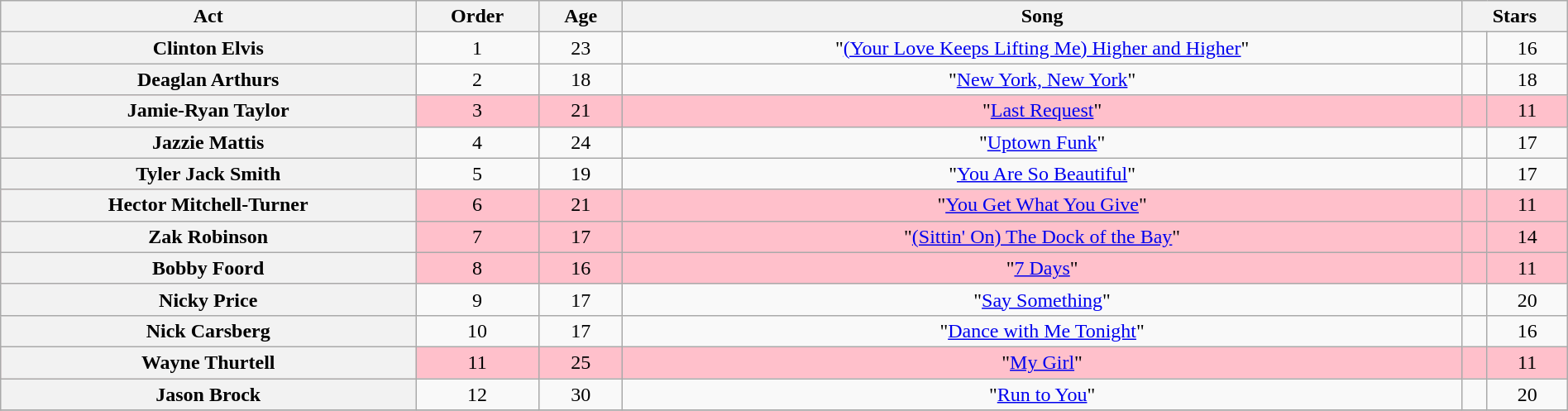<table class="wikitable plainrowheaders" style="text-align:center; width:100%;">
<tr>
<th scope="col">Act</th>
<th scope="col">Order</th>
<th scope="col">Age</th>
<th scope="col">Song</th>
<th colspan="2">Stars</th>
</tr>
<tr>
<th scope="row">Clinton Elvis</th>
<td>1</td>
<td>23</td>
<td>"<a href='#'>(Your Love Keeps Lifting Me) Higher and Higher</a>"</td>
<td></td>
<td>16</td>
</tr>
<tr>
<th scope="row">Deaglan Arthurs</th>
<td>2</td>
<td>18</td>
<td>"<a href='#'>New York, New York</a>"</td>
<td></td>
<td>18</td>
</tr>
<tr style="background:pink;">
<th scope="row">Jamie-Ryan Taylor</th>
<td>3</td>
<td>21</td>
<td>"<a href='#'>Last Request</a>"</td>
<td></td>
<td>11</td>
</tr>
<tr>
<th scope="row">Jazzie Mattis</th>
<td>4</td>
<td>24</td>
<td>"<a href='#'>Uptown Funk</a>"</td>
<td></td>
<td>17</td>
</tr>
<tr>
<th scope="row">Tyler Jack Smith</th>
<td>5</td>
<td>19</td>
<td>"<a href='#'>You Are So Beautiful</a>"</td>
<td></td>
<td>17</td>
</tr>
<tr style="background:pink;">
<th scope="row">Hector Mitchell-Turner</th>
<td>6</td>
<td>21</td>
<td>"<a href='#'>You Get What You Give</a>"</td>
<td></td>
<td>11</td>
</tr>
<tr style="background:pink;">
<th scope="row">Zak Robinson</th>
<td>7</td>
<td>17</td>
<td>"<a href='#'>(Sittin' On) The Dock of the Bay</a>"</td>
<td></td>
<td>14</td>
</tr>
<tr style="background:pink;">
<th scope="row">Bobby Foord</th>
<td>8</td>
<td>16</td>
<td>"<a href='#'>7 Days</a>"</td>
<td></td>
<td>11</td>
</tr>
<tr>
<th scope="row">Nicky Price</th>
<td>9</td>
<td>17</td>
<td>"<a href='#'>Say Something</a>"</td>
<td></td>
<td>20</td>
</tr>
<tr>
<th scope="row">Nick Carsberg</th>
<td>10</td>
<td>17</td>
<td>"<a href='#'>Dance with Me Tonight</a>"</td>
<td></td>
<td>16</td>
</tr>
<tr style="background:pink;">
<th scope="row">Wayne Thurtell</th>
<td>11</td>
<td>25</td>
<td>"<a href='#'>My Girl</a>"</td>
<td></td>
<td>11</td>
</tr>
<tr>
<th scope="row">Jason Brock</th>
<td>12</td>
<td>30</td>
<td>"<a href='#'>Run to You</a>"</td>
<td></td>
<td>20</td>
</tr>
<tr>
</tr>
</table>
